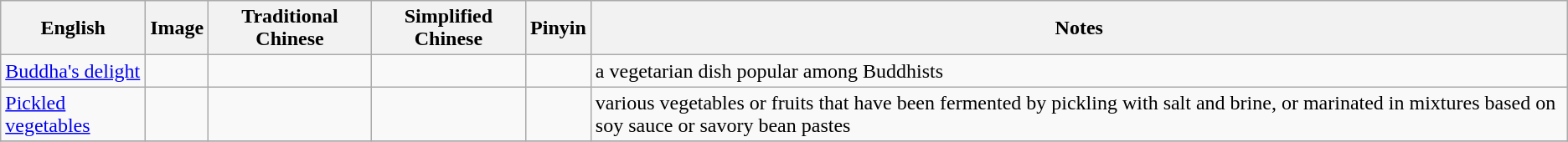<table class="wikitable">
<tr>
<th>English</th>
<th>Image</th>
<th>Traditional Chinese</th>
<th>Simplified Chinese</th>
<th>Pinyin</th>
<th>Notes</th>
</tr>
<tr>
<td><a href='#'>Buddha's delight</a></td>
<td></td>
<td></td>
<td></td>
<td></td>
<td>a vegetarian dish popular among Buddhists</td>
</tr>
<tr>
<td><a href='#'>Pickled vegetables</a></td>
<td></td>
<td></td>
<td></td>
<td></td>
<td>various vegetables or fruits that have been fermented by pickling with salt and brine, or marinated in mixtures based on soy sauce or savory bean pastes</td>
</tr>
<tr>
</tr>
</table>
